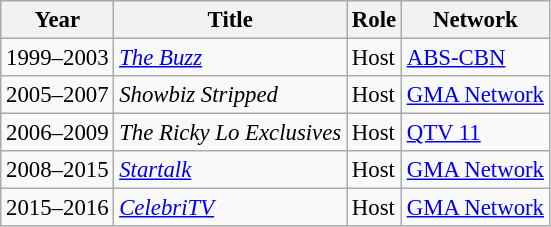<table class="wikitable" style="font-size: 95%;">
<tr>
<th>Year</th>
<th>Title</th>
<th>Role</th>
<th>Network</th>
</tr>
<tr>
<td>1999–2003</td>
<td><em><a href='#'>The Buzz</a></em></td>
<td>Host</td>
<td><a href='#'>ABS-CBN</a></td>
</tr>
<tr>
<td>2005–2007</td>
<td><em>Showbiz Stripped</em></td>
<td>Host</td>
<td><a href='#'>GMA Network</a></td>
</tr>
<tr>
<td>2006–2009</td>
<td><em>The Ricky Lo Exclusives</em></td>
<td>Host</td>
<td><a href='#'>QTV 11</a></td>
</tr>
<tr>
<td>2008–2015</td>
<td><em><a href='#'>Startalk</a></em></td>
<td>Host</td>
<td><a href='#'>GMA Network</a></td>
</tr>
<tr>
<td>2015–2016</td>
<td><em><a href='#'>CelebriTV</a></em></td>
<td>Host</td>
<td><a href='#'>GMA Network</a></td>
</tr>
</table>
